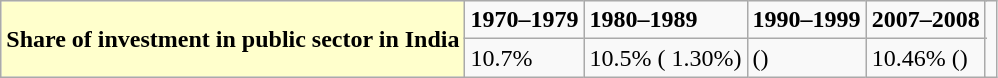<table class="wikitable">
<tr>
<td rowspan="2" style="background:#FFFFCC";><strong>Share of investment in public sector in India</strong></td>
<td colspan="2"><strong>1970–1979</strong></td>
<td colspan="2"><strong>1980–1989</strong></td>
<td colspan="2"><strong>1990–1999</strong></td>
<td colspan="2"><strong>2007–2008</strong></td>
<td rowspan="2"></td>
</tr>
<tr>
<td colspan="2">10.7%</td>
<td colspan="2">10.5% ( 1.30%)</td>
<td colspan="2">()</td>
<td colspan="2">10.46% ()</td>
</tr>
</table>
